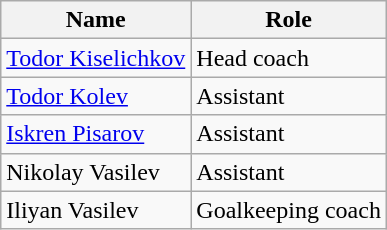<table class="wikitable">
<tr>
<th>Name</th>
<th>Role</th>
</tr>
<tr>
<td> <a href='#'>Todor Kiselichkov</a></td>
<td>Head coach</td>
</tr>
<tr>
<td> <a href='#'>Todor Kolev</a></td>
<td>Assistant</td>
</tr>
<tr>
<td> <a href='#'>Iskren Pisarov</a></td>
<td>Assistant</td>
</tr>
<tr>
<td> Nikolay Vasilev</td>
<td>Assistant</td>
</tr>
<tr>
<td> Iliyan Vasilev</td>
<td>Goalkeeping coach</td>
</tr>
</table>
